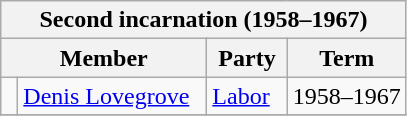<table class="wikitable">
<tr>
<th colspan="4">Second incarnation (1958–1967)</th>
</tr>
<tr>
<th colspan="2">Member</th>
<th>Party</th>
<th>Term</th>
</tr>
<tr>
<td> </td>
<td><a href='#'>Denis Lovegrove</a>  </td>
<td><a href='#'>Labor</a>  </td>
<td>1958–1967</td>
</tr>
<tr>
</tr>
</table>
